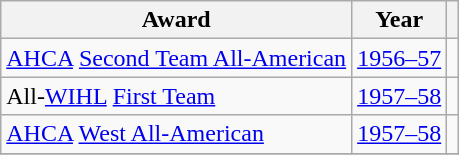<table class="wikitable">
<tr>
<th>Award</th>
<th>Year</th>
<th></th>
</tr>
<tr>
<td><a href='#'>AHCA</a> <a href='#'>Second Team All-American</a></td>
<td><a href='#'>1956–57</a></td>
<td></td>
</tr>
<tr>
<td>All-<a href='#'>WIHL</a> <a href='#'>First Team</a></td>
<td><a href='#'>1957–58</a></td>
<td></td>
</tr>
<tr>
<td><a href='#'>AHCA</a> <a href='#'>West All-American</a></td>
<td><a href='#'>1957–58</a></td>
<td></td>
</tr>
<tr>
</tr>
</table>
